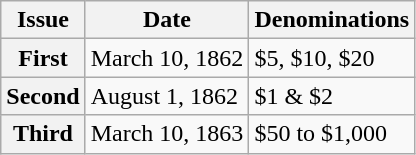<table class="wikitable">
<tr>
<th scope="col">Issue</th>
<th scope="col">Date</th>
<th scope="col">Denominations</th>
</tr>
<tr>
<th scope="row">First</th>
<td>March 10, 1862</td>
<td>$5, $10, $20</td>
</tr>
<tr>
<th scope="row">Second</th>
<td>August 1, 1862</td>
<td>$1 & $2</td>
</tr>
<tr>
<th scope="row">Third</th>
<td>March 10, 1863</td>
<td>$50 to $1,000</td>
</tr>
</table>
